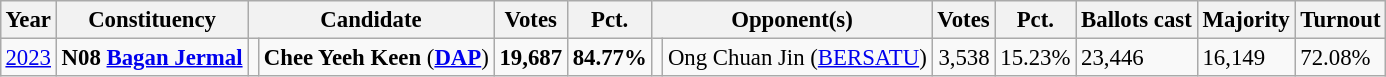<table class="wikitable" style="margin:0.5em ; font-size:95%">
<tr>
<th>Year</th>
<th>Constituency</th>
<th colspan="2">Candidate</th>
<th>Votes</th>
<th>Pct.</th>
<th colspan="2">Opponent(s)</th>
<th>Votes</th>
<th>Pct.</th>
<th>Ballots cast</th>
<th>Majority</th>
<th>Turnout</th>
</tr>
<tr>
<td><a href='#'>2023</a></td>
<td><strong>N08 <a href='#'>Bagan Jermal</a></strong></td>
<td></td>
<td><strong>Chee Yeeh Keen</strong> (<a href='#'><strong>DAP</strong></a>)</td>
<td align=right><strong>19,687</strong></td>
<td><strong>84.77%</strong></td>
<td bgcolor=></td>
<td>Ong Chuan Jin (<a href='#'>BERSATU</a>)</td>
<td align=right>3,538</td>
<td>15.23%</td>
<td>23,446</td>
<td>16,149</td>
<td>72.08%</td>
</tr>
</table>
